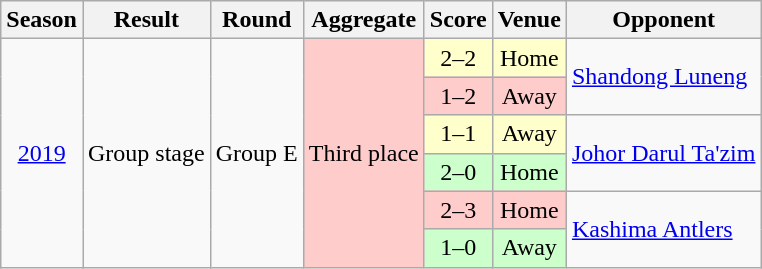<table class="wikitable" style="text-align:center">
<tr>
<th>Season</th>
<th>Result</th>
<th>Round</th>
<th>Aggregate</th>
<th>Score</th>
<th>Venue</th>
<th>Opponent</th>
</tr>
<tr>
<td rowspan="6"><a href='#'>2019</a></td>
<td rowspan="6">Group stage</td>
<td rowspan="6">Group E</td>
<td rowspan="6" style="background:#fcc">Third place</td>
<td style="background:#ffc">2–2</td>
<td style="background:#ffc">Home</td>
<td rowspan="2" align="left"> <a href='#'>Shandong Luneng</a></td>
</tr>
<tr>
<td style="background:#fcc">1–2</td>
<td style="background:#fcc">Away</td>
</tr>
<tr>
<td style="background:#ffc">1–1</td>
<td style="background:#ffc">Away</td>
<td rowspan="2" align="left"> <a href='#'>Johor Darul Ta'zim</a></td>
</tr>
<tr>
<td style="background:#cfc">2–0</td>
<td style="background:#cfc">Home</td>
</tr>
<tr>
<td style="background:#fcc">2–3</td>
<td style="background:#fcc">Home</td>
<td rowspan="2" align="left"> <a href='#'>Kashima Antlers</a></td>
</tr>
<tr>
<td style="background:#cfc">1–0</td>
<td style="background:#cfc">Away</td>
</tr>
</table>
